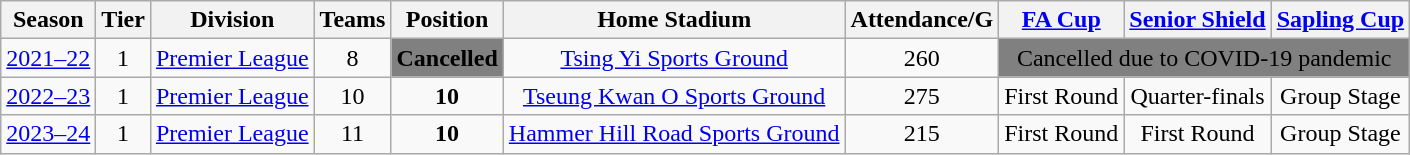<table class="wikitable">
<tr>
<th>Season</th>
<th>Tier</th>
<th>Division</th>
<th>Teams</th>
<th>Position</th>
<th>Home Stadium</th>
<th>Attendance/G</th>
<th><a href='#'>FA Cup</a></th>
<th><a href='#'>Senior Shield</a></th>
<th><a href='#'>Sapling Cup</a></th>
</tr>
<tr>
<td align=center><a href='#'>2021–22</a></td>
<td align=center>1</td>
<td align=center><a href='#'>Premier League</a></td>
<td align=center>8</td>
<td align="center" bgcolor="grey"><strong>Cancelled</strong></td>
<td align=center><a href='#'>Tsing Yi Sports Ground</a></td>
<td align=center>260</td>
<td colspan="3" align="center" bgcolor="grey">Cancelled due to COVID-19 pandemic</td>
</tr>
<tr>
<td align=center><a href='#'>2022–23</a></td>
<td align=center>1</td>
<td align=center><a href='#'>Premier League</a></td>
<td align=center>10</td>
<td align=center><strong>10</strong></td>
<td align=center><a href='#'>Tseung Kwan O Sports Ground</a></td>
<td align=center>275</td>
<td align=center>First Round</td>
<td align=center>Quarter-finals</td>
<td align=center>Group Stage</td>
</tr>
<tr>
<td align=center><a href='#'>2023–24</a></td>
<td align=center>1</td>
<td align=center><a href='#'>Premier League</a></td>
<td align=center>11</td>
<td align=center><strong>10</strong></td>
<td align=center><a href='#'>Hammer Hill Road Sports Ground</a></td>
<td align=center>215</td>
<td align=center>First Round</td>
<td align=center>First Round</td>
<td align=center>Group Stage</td>
</tr>
</table>
